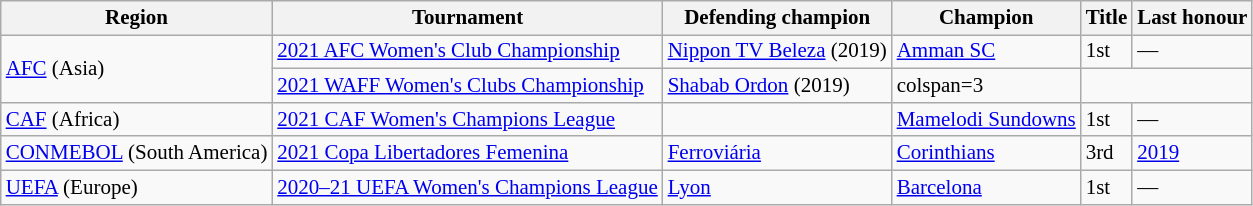<table class=wikitable style="font-size:14px">
<tr>
<th>Region</th>
<th>Tournament</th>
<th>Defending champion</th>
<th>Champion</th>
<th>Title</th>
<th>Last honour</th>
</tr>
<tr>
<td rowspan=2><a href='#'>AFC</a> (Asia)</td>
<td><a href='#'>2021 AFC Women's Club Championship</a></td>
<td> <a href='#'>Nippon TV Beleza</a> (2019)</td>
<td> <a href='#'>Amman SC</a></td>
<td>1st</td>
<td>—</td>
</tr>
<tr>
<td><a href='#'>2021 WAFF Women's Clubs Championship</a></td>
<td> <a href='#'>Shabab Ordon</a> (2019)</td>
<td>colspan=3 </td>
</tr>
<tr>
<td><a href='#'>CAF</a> (Africa)</td>
<td><a href='#'>2021 CAF Women's Champions League</a></td>
<td></td>
<td> <a href='#'>Mamelodi Sundowns</a></td>
<td>1st</td>
<td>―</td>
</tr>
<tr>
<td><a href='#'>CONMEBOL</a> (South America)</td>
<td><a href='#'>2021 Copa Libertadores Femenina</a></td>
<td> <a href='#'>Ferroviária</a></td>
<td> <a href='#'>Corinthians</a></td>
<td>3rd</td>
<td><a href='#'>2019</a></td>
</tr>
<tr>
<td><a href='#'>UEFA</a> (Europe)</td>
<td><a href='#'>2020–21 UEFA Women's Champions League</a></td>
<td> <a href='#'>Lyon</a></td>
<td> <a href='#'>Barcelona</a></td>
<td>1st</td>
<td>—</td>
</tr>
</table>
